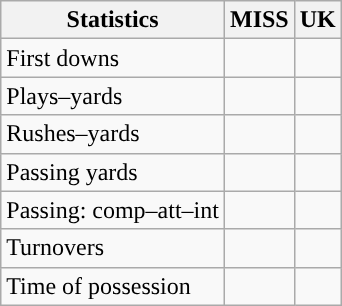<table class="wikitable" style="float:left">
<tr>
<th>Statistics</th>
<th>MISS</th>
<th>UK</th>
</tr>
<tr>
<td>First downs</td>
<td></td>
<td></td>
</tr>
<tr>
<td>Plays–yards</td>
<td></td>
<td></td>
</tr>
<tr>
<td>Rushes–yards</td>
<td></td>
<td></td>
</tr>
<tr>
<td>Passing yards</td>
<td></td>
<td></td>
</tr>
<tr>
<td>Passing: comp–att–int</td>
<td></td>
<td></td>
</tr>
<tr>
<td>Turnovers</td>
<td></td>
<td></td>
</tr>
<tr>
<td>Time of possession</td>
<td></td>
<td></td>
</tr>
</table>
